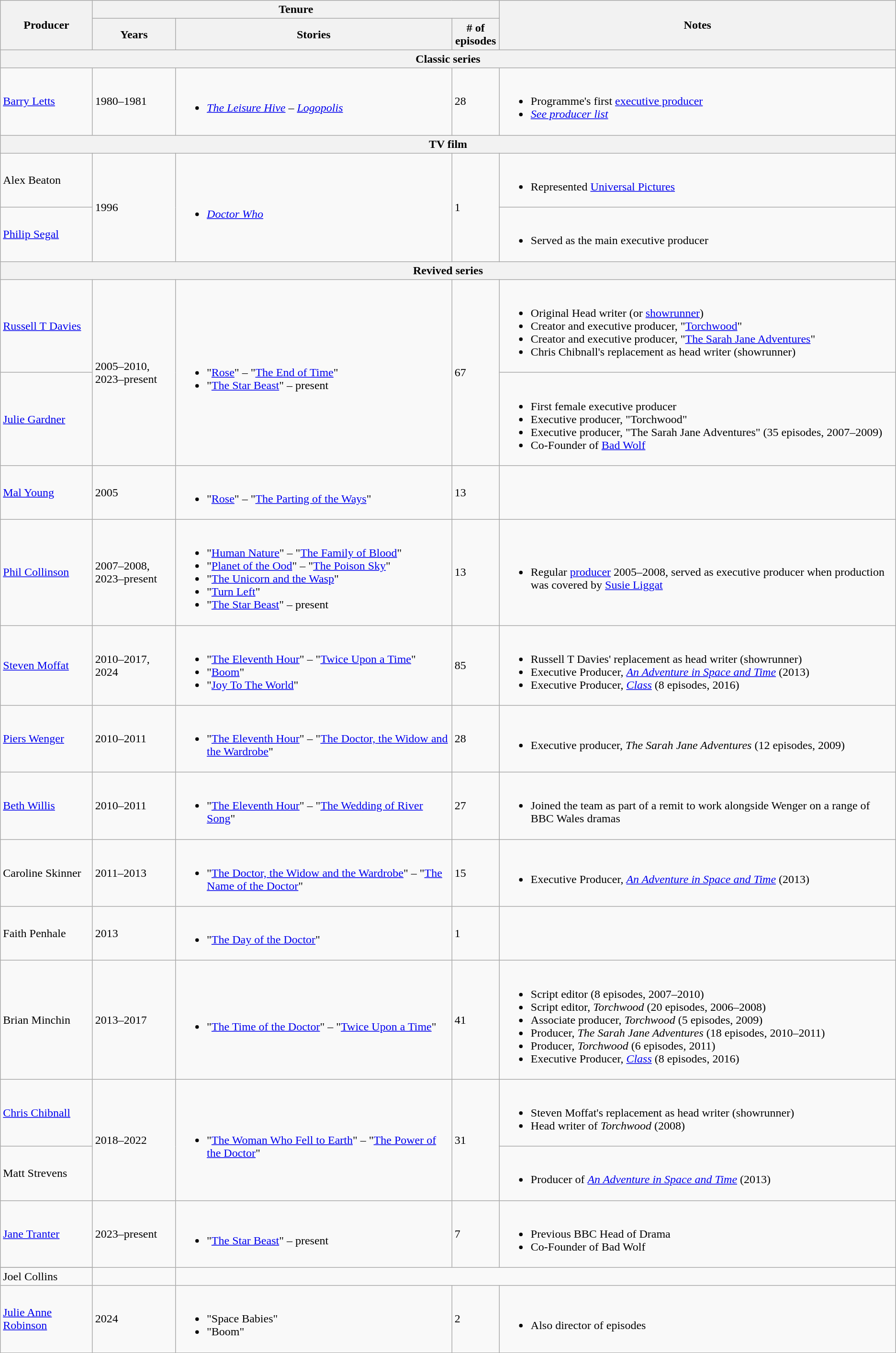<table class="wikitable">
<tr>
<th rowspan="2" width="10%">Producer</th>
<th colspan="3">Tenure</th>
<th rowspan="2" width="43%">Notes</th>
</tr>
<tr>
<th width="9%">Years</th>
<th width="30%">Stories</th>
<th width="5%"># of episodes<br></th>
</tr>
<tr>
<th colspan=5>Classic series</th>
</tr>
<tr>
<td><a href='#'>Barry Letts</a></td>
<td>1980–1981</td>
<td><br><ul><li><em><a href='#'>The Leisure Hive</a></em> – <em><a href='#'>Logopolis</a></em></li></ul></td>
<td>28</td>
<td><br><ul><li>Programme's first <a href='#'>executive producer</a></li><li><em><a href='#'>See producer list</a></em></li></ul></td>
</tr>
<tr>
<th colspan="5">TV film</th>
</tr>
<tr>
<td>Alex Beaton</td>
<td rowspan="2">1996</td>
<td rowspan="2"><br><ul><li><em><a href='#'>Doctor Who</a></em></li></ul></td>
<td rowspan="2">1</td>
<td><br><ul><li>Represented <a href='#'>Universal Pictures</a></li></ul></td>
</tr>
<tr>
<td><a href='#'>Philip Segal</a></td>
<td><br><ul><li>Served as the main executive producer</li></ul></td>
</tr>
<tr>
<th colspan="5">Revived series</th>
</tr>
<tr>
<td><a href='#'>Russell T Davies</a></td>
<td rowspan="2">2005–2010, 2023–present</td>
<td rowspan="2"><br><ul><li>"<a href='#'>Rose</a>" – "<a href='#'>The End of Time</a>"</li><li>"<a href='#'>The Star Beast</a>" – present</li></ul></td>
<td rowspan="2">67</td>
<td><br><ul><li>Original Head writer (or <a href='#'>showrunner</a>)</li><li>Creator and executive producer, "<a href='#'>Torchwood</a>"</li><li>Creator and executive producer, "<a href='#'>The Sarah Jane Adventures</a>"</li><li>Chris Chibnall's replacement as head writer (showrunner)</li></ul></td>
</tr>
<tr>
<td><a href='#'>Julie Gardner</a></td>
<td><br><ul><li>First female executive producer</li><li>Executive producer, "Torchwood"</li><li>Executive producer, "The Sarah Jane Adventures" (35 episodes, 2007–2009)</li><li>Co-Founder of <a href='#'>Bad Wolf</a></li></ul></td>
</tr>
<tr>
<td><a href='#'>Mal Young</a></td>
<td>2005</td>
<td><br><ul><li>"<a href='#'>Rose</a>" – "<a href='#'>The Parting of the Ways</a>"</li></ul></td>
<td>13</td>
<td></td>
</tr>
<tr>
<td><a href='#'>Phil Collinson</a></td>
<td>2007–2008, 2023–present</td>
<td><br><ul><li>"<a href='#'>Human Nature</a>" – "<a href='#'>The Family of Blood</a>"</li><li>"<a href='#'>Planet of the Ood</a>" – "<a href='#'>The Poison Sky</a>"</li><li>"<a href='#'>The Unicorn and the Wasp</a>"</li><li>"<a href='#'>Turn Left</a>"</li><li>"<a href='#'>The Star Beast</a>" – present</li></ul></td>
<td>13</td>
<td><br><ul><li>Regular <a href='#'>producer</a> 2005–2008, served as executive producer when production was covered by <a href='#'>Susie Liggat</a></li></ul></td>
</tr>
<tr>
<td><a href='#'>Steven Moffat</a></td>
<td>2010–2017, 2024</td>
<td><br><ul><li>"<a href='#'>The Eleventh Hour</a>" – "<a href='#'>Twice Upon a Time</a>"</li><li>"<a href='#'>Boom</a>"</li><li>"<a href='#'>Joy To The World</a>"</li></ul></td>
<td>85</td>
<td><br><ul><li>Russell T Davies' replacement as head writer (showrunner)</li><li>Executive Producer, <em><a href='#'>An Adventure in Space and Time</a></em> (2013)</li><li>Executive Producer, <em><a href='#'>Class</a></em> (8 episodes, 2016)</li></ul></td>
</tr>
<tr>
<td><a href='#'>Piers Wenger</a></td>
<td>2010–2011</td>
<td><br><ul><li>"<a href='#'>The Eleventh Hour</a>" – "<a href='#'>The Doctor, the Widow and the Wardrobe</a>"</li></ul></td>
<td>28</td>
<td><br><ul><li>Executive producer, <em>The Sarah Jane Adventures</em> (12 episodes, 2009)</li></ul></td>
</tr>
<tr>
<td><a href='#'>Beth Willis</a></td>
<td>2010–2011</td>
<td><br><ul><li>"<a href='#'>The Eleventh Hour</a>" – "<a href='#'>The Wedding of River Song</a>"</li></ul></td>
<td>27</td>
<td><br><ul><li>Joined the team as part of a remit to work alongside Wenger on a range of BBC Wales dramas</li></ul></td>
</tr>
<tr>
<td>Caroline Skinner</td>
<td>2011–2013</td>
<td><br><ul><li>"<a href='#'>The Doctor, the Widow and the Wardrobe</a>" – "<a href='#'>The Name of the Doctor</a>"</li></ul></td>
<td>15</td>
<td><br><ul><li>Executive Producer, <em><a href='#'>An Adventure in Space and Time</a></em> (2013)</li></ul></td>
</tr>
<tr>
<td>Faith Penhale</td>
<td>2013</td>
<td><br><ul><li>"<a href='#'>The Day of the Doctor</a>"</li></ul></td>
<td>1</td>
<td></td>
</tr>
<tr>
<td>Brian Minchin</td>
<td>2013–2017</td>
<td><br><ul><li>"<a href='#'>The Time of the Doctor</a>" – "<a href='#'>Twice Upon a Time</a>"</li></ul></td>
<td>41</td>
<td><br><ul><li>Script editor (8 episodes, 2007–2010)</li><li>Script editor, <em>Torchwood</em> (20 episodes, 2006–2008)</li><li>Associate producer, <em>Torchwood</em> (5 episodes, 2009)</li><li>Producer, <em>The Sarah Jane Adventures</em> (18 episodes, 2010–2011)</li><li>Producer, <em>Torchwood</em> (6 episodes, 2011)</li><li>Executive Producer, <em><a href='#'>Class</a></em> (8 episodes, 2016)</li></ul></td>
</tr>
<tr>
<td><a href='#'>Chris Chibnall</a></td>
<td rowspan="2">2018–2022</td>
<td rowspan="2"><br><ul><li>"<a href='#'>The Woman Who Fell to Earth</a>" – "<a href='#'>The Power of the Doctor</a>"</li></ul></td>
<td rowspan="2">31</td>
<td><br><ul><li>Steven Moffat's replacement as head writer (showrunner)</li><li>Head writer of <em>Torchwood</em> (2008)</li></ul></td>
</tr>
<tr>
<td>Matt Strevens</td>
<td><br><ul><li>Producer of <em><a href='#'>An Adventure in Space and Time</a></em> (2013)</li></ul></td>
</tr>
<tr>
<td><a href='#'>Jane Tranter</a></td>
<td rowspan="2">2023–present</td>
<td rowspan="2"><br><ul><li>"<a href='#'>The Star Beast</a>" – present</li></ul></td>
<td rowspan="2">7</td>
<td><br><ul><li>Previous  BBC Head of Drama</li><li>Co-Founder of Bad Wolf</li></ul></td>
</tr>
<tr>
</tr>
<tr>
<td>Joel Collins</td>
<td></td>
</tr>
<tr>
<td><a href='#'>Julie Anne Robinson</a></td>
<td>2024</td>
<td><br><ul><li>"Space Babies"</li><li>"Boom"</li></ul></td>
<td>2</td>
<td><br><ul><li>Also director of episodes</li></ul></td>
</tr>
<tr>
</tr>
</table>
